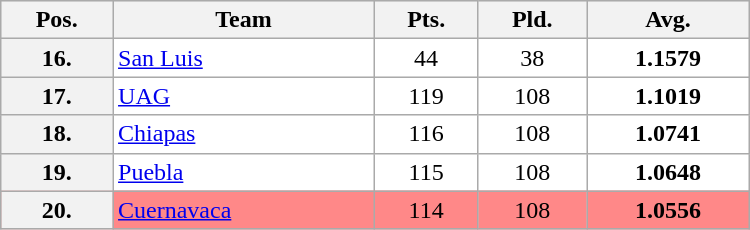<table class="wikitable"style="border: 1px solid #ffffff; background-color: #f0f0f0" cellspacing="1" cellpadding="1" width="500">
<tr bgcolor="#EFEFEF">
<th align="center">Pos.</th>
<th align="center">Team</th>
<th align="center">Pts.</th>
<th align="center">Pld.</th>
<th align="center">Avg.</th>
</tr>
<tr align="left" valign="top" bgcolor="ffffff">
<th align="center">16.</th>
<td><a href='#'>San Luis</a></td>
<td align="center">44</td>
<td align="center">38</td>
<td align="center"><strong>1.1579</strong></td>
</tr>
<tr align="left" valign="top" bgcolor="ffffff">
<th align="center">17.</th>
<td><a href='#'>UAG</a></td>
<td align="center">119</td>
<td align="center">108</td>
<td align="center"><strong>1.1019</strong></td>
</tr>
<tr align="left" valign="top" bgcolor="ffffff">
<th align="center">18.</th>
<td><a href='#'>Chiapas</a></td>
<td align="center">116</td>
<td align="center">108</td>
<td align="center"><strong>1.0741</strong></td>
</tr>
<tr align="left" valign="top" bgcolor="ffffff">
<th align="center">19.</th>
<td><a href='#'>Puebla</a></td>
<td align="center">115</td>
<td align="center">108</td>
<td align="center"><strong>1.0648</strong></td>
</tr>
<tr align="left" valign="top" bgcolor="ff8888">
<th align="center">20.</th>
<td><a href='#'>Cuernavaca</a></td>
<td align="center">114</td>
<td align="center">108</td>
<td align="center"><strong>1.0556</strong></td>
</tr>
</table>
